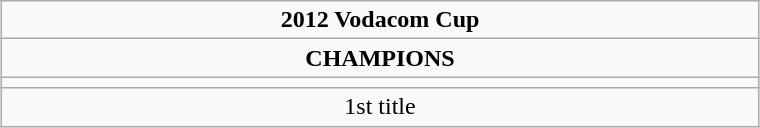<table class="wikitable" style="text-align: center; margin: 0 auto; width: 40%">
<tr>
<td><strong>2012 Vodacom Cup</strong></td>
</tr>
<tr>
<td><strong>CHAMPIONS</strong></td>
</tr>
<tr>
<td></td>
</tr>
<tr>
<td>1st title</td>
</tr>
</table>
